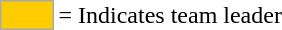<table>
<tr>
<td style="background:#fc0; border:1px solid #aaa; width:2em;"></td>
<td>= Indicates team leader</td>
</tr>
</table>
